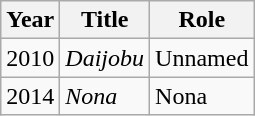<table class="wikitable sortable">
<tr>
<th>Year</th>
<th>Title</th>
<th>Role</th>
</tr>
<tr>
<td>2010</td>
<td><em>Daijobu</em></td>
<td>Unnamed</td>
</tr>
<tr>
<td>2014</td>
<td><em>Nona</em></td>
<td>Nona</td>
</tr>
</table>
